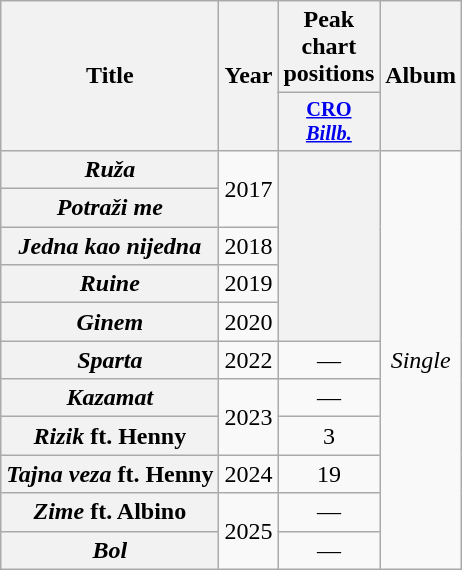<table class="wikitable plainrowheaders" style="text-align:center;">
<tr>
<th scope="col" rowspan="2">Title</th>
<th scope="col" rowspan="2">Year</th>
<th scope="col" colspan="1">Peak chart positions</th>
<th scope="col" rowspan="2">Album</th>
</tr>
<tr>
<th style="width:2.5em; font-size:85%"><a href='#'>CRO<br><em>Billb.</em></a><br></th>
</tr>
<tr>
<th scope="row"><em>Ruža</em></th>
<td rowspan="2">2017</td>
<th scope rowspan="5" {{N/A></th>
<td rowspan="11"><em>Single</em></td>
</tr>
<tr>
<th scope="row"><em>Potraži me</em></th>
</tr>
<tr>
<th scope="row"><em>Jedna kao nijedna</em></th>
<td>2018</td>
</tr>
<tr>
<th scope="row"><em>Ruine</em></th>
<td>2019</td>
</tr>
<tr>
<th scope="row"><em>Ginem</em></th>
<td>2020</td>
</tr>
<tr>
<th scope="row"><em>Sparta</em></th>
<td>2022</td>
<td>—</td>
</tr>
<tr>
<th scope="row"><em>Kazamat</em></th>
<td rowspan="2">2023</td>
<td>—</td>
</tr>
<tr>
<th scope="row"><em>Rizik</em> ft. Henny</th>
<td>3</td>
</tr>
<tr>
<th scope="row"><em>Tajna veza</em> ft. Henny</th>
<td>2024</td>
<td>19</td>
</tr>
<tr>
<th scope="row"><em>Zime</em> ft. Albino</th>
<td rowspan="2">2025</td>
<td>—</td>
</tr>
<tr>
<th scope="row"><em>Bol</em></th>
<td>—</td>
</tr>
</table>
